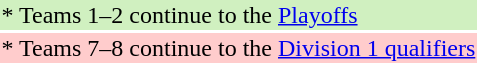<table>
<tr style="background: #D0F0C0;">
<td>* Teams 1–2 continue to the <a href='#'>Playoffs</a></td>
</tr>
<tr style="background: #FFCCCC;">
<td>* Teams 7–8 continue to the <a href='#'>Division 1 qualifiers</a></td>
</tr>
</table>
